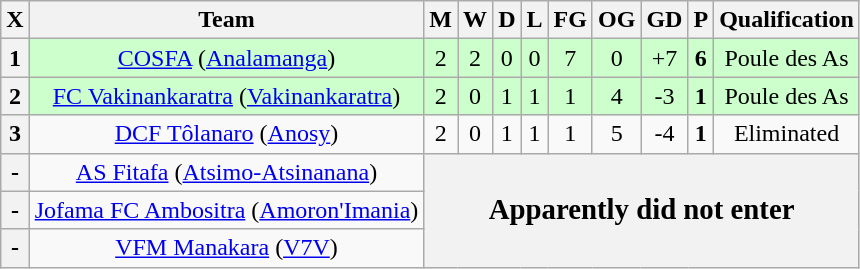<table class="wikitable sortable">
<tr>
<th>X</th>
<th>Team</th>
<th>M</th>
<th>W</th>
<th>D</th>
<th>L</th>
<th>FG</th>
<th>OG</th>
<th>GD</th>
<th>P</th>
<th>Qualification</th>
</tr>
<tr bgcolor="#ccffcc" style="text-align: center;">
<th>1</th>
<td><a href='#'>COSFA</a> (<a href='#'>Analamanga</a>)</td>
<td>2</td>
<td>2</td>
<td>0</td>
<td>0</td>
<td>7</td>
<td>0</td>
<td>+7</td>
<td><strong>6</strong></td>
<td>Poule des As</td>
</tr>
<tr bgcolor="#ccffcc" style="text-align: center;">
<th>2</th>
<td><a href='#'>FC Vakinankaratra</a> (<a href='#'>Vakinankaratra</a>)</td>
<td>2</td>
<td>0</td>
<td>1</td>
<td>1</td>
<td>1</td>
<td>4</td>
<td>-3</td>
<td><strong>1</strong></td>
<td>Poule des As</td>
</tr>
<tr style="text-align: center;">
<th>3</th>
<td><a href='#'>DCF Tôlanaro</a> (<a href='#'>Anosy</a>)</td>
<td>2</td>
<td>0</td>
<td>1</td>
<td>1</td>
<td>1</td>
<td>5</td>
<td>-4</td>
<td><strong>1</strong></td>
<td>Eliminated</td>
</tr>
<tr style="text-align: center;">
<th>-</th>
<td><a href='#'>AS Fitafa</a> (<a href='#'>Atsimo-Atsinanana</a>)</td>
<th colspan="9" rowspan="3"><big>Apparently did not enter</big></th>
</tr>
<tr style="text-align: center;">
<th>-</th>
<td><a href='#'>Jofama FC Ambositra</a> (<a href='#'>Amoron'Imania</a>)</td>
</tr>
<tr style="text-align: center;">
<th>-</th>
<td><a href='#'>VFM Manakara</a> (<a href='#'>V7V</a>)</td>
</tr>
</table>
